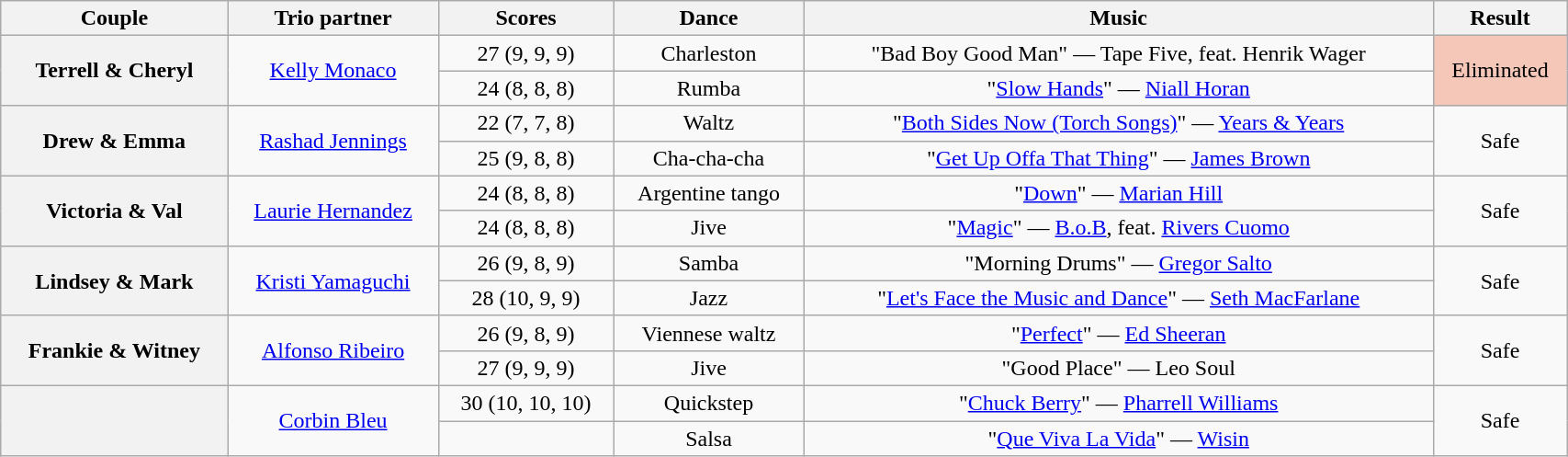<table class="wikitable sortable" style="text-align:center; width:90%">
<tr>
<th scope="col">Couple</th>
<th scope="col" class="unsortable">Trio partner</th>
<th scope="col">Scores</th>
<th scope="col" class="unsortable">Dance</th>
<th scope="col" class="unsortable">Music</th>
<th scope="col" class="unsortable">Result</th>
</tr>
<tr>
<th scope="row" rowspan=2>Terrell & Cheryl</th>
<td rowspan="2"><a href='#'>Kelly Monaco</a></td>
<td>27 (9, 9, 9)</td>
<td>Charleston</td>
<td>"Bad Boy Good Man" — Tape Five, feat. Henrik Wager</td>
<td rowspan=2 bgcolor=f4c7b8>Eliminated</td>
</tr>
<tr>
<td>24 (8, 8, 8)</td>
<td>Rumba</td>
<td>"<a href='#'>Slow Hands</a>" — <a href='#'>Niall Horan</a></td>
</tr>
<tr>
<th scope="row" rowspan=2>Drew & Emma</th>
<td rowspan="2"><a href='#'>Rashad Jennings</a></td>
<td>22 (7, 7, 8)</td>
<td>Waltz</td>
<td>"<a href='#'>Both Sides Now (Torch Songs)</a>" — <a href='#'>Years & Years</a></td>
<td rowspan=2>Safe</td>
</tr>
<tr>
<td>25 (9, 8, 8)</td>
<td>Cha-cha-cha</td>
<td>"<a href='#'>Get Up Offa That Thing</a>" — <a href='#'>James Brown</a></td>
</tr>
<tr>
<th scope="row" rowspan=2>Victoria & Val</th>
<td rowspan="2"><a href='#'>Laurie Hernandez</a></td>
<td>24 (8, 8, 8)</td>
<td>Argentine tango</td>
<td>"<a href='#'>Down</a>" — <a href='#'>Marian Hill</a></td>
<td rowspan=2>Safe</td>
</tr>
<tr>
<td>24 (8, 8, 8)</td>
<td>Jive</td>
<td>"<a href='#'>Magic</a>" — <a href='#'>B.o.B</a>, feat. <a href='#'>Rivers Cuomo</a></td>
</tr>
<tr>
<th scope="row" rowspan=2>Lindsey & Mark</th>
<td rowspan="2"><a href='#'>Kristi Yamaguchi</a></td>
<td>26 (9, 8, 9)</td>
<td>Samba</td>
<td>"Morning Drums" — <a href='#'>Gregor Salto</a></td>
<td rowspan=2>Safe</td>
</tr>
<tr>
<td>28 (10, 9, 9)</td>
<td>Jazz</td>
<td>"<a href='#'>Let's Face the Music and Dance</a>" — <a href='#'>Seth MacFarlane</a></td>
</tr>
<tr>
<th scope="row" rowspan=2>Frankie & Witney</th>
<td rowspan="2"><a href='#'>Alfonso Ribeiro</a></td>
<td>26 (9, 8, 9)</td>
<td>Viennese waltz</td>
<td>"<a href='#'>Perfect</a>" — <a href='#'>Ed Sheeran</a></td>
<td rowspan=2>Safe</td>
</tr>
<tr>
<td>27 (9, 9, 9)</td>
<td>Jive</td>
<td>"Good Place" — Leo Soul</td>
</tr>
<tr>
<th scope="row" rowspan=2></th>
<td rowspan="2"><a href='#'>Corbin Bleu</a></td>
<td>30 (10, 10, 10)</td>
<td>Quickstep</td>
<td>"<a href='#'>Chuck Berry</a>" — <a href='#'>Pharrell Williams</a></td>
<td rowspan=2>Safe</td>
</tr>
<tr>
<td></td>
<td>Salsa</td>
<td>"<a href='#'>Que Viva La Vida</a>" — <a href='#'>Wisin</a></td>
</tr>
</table>
